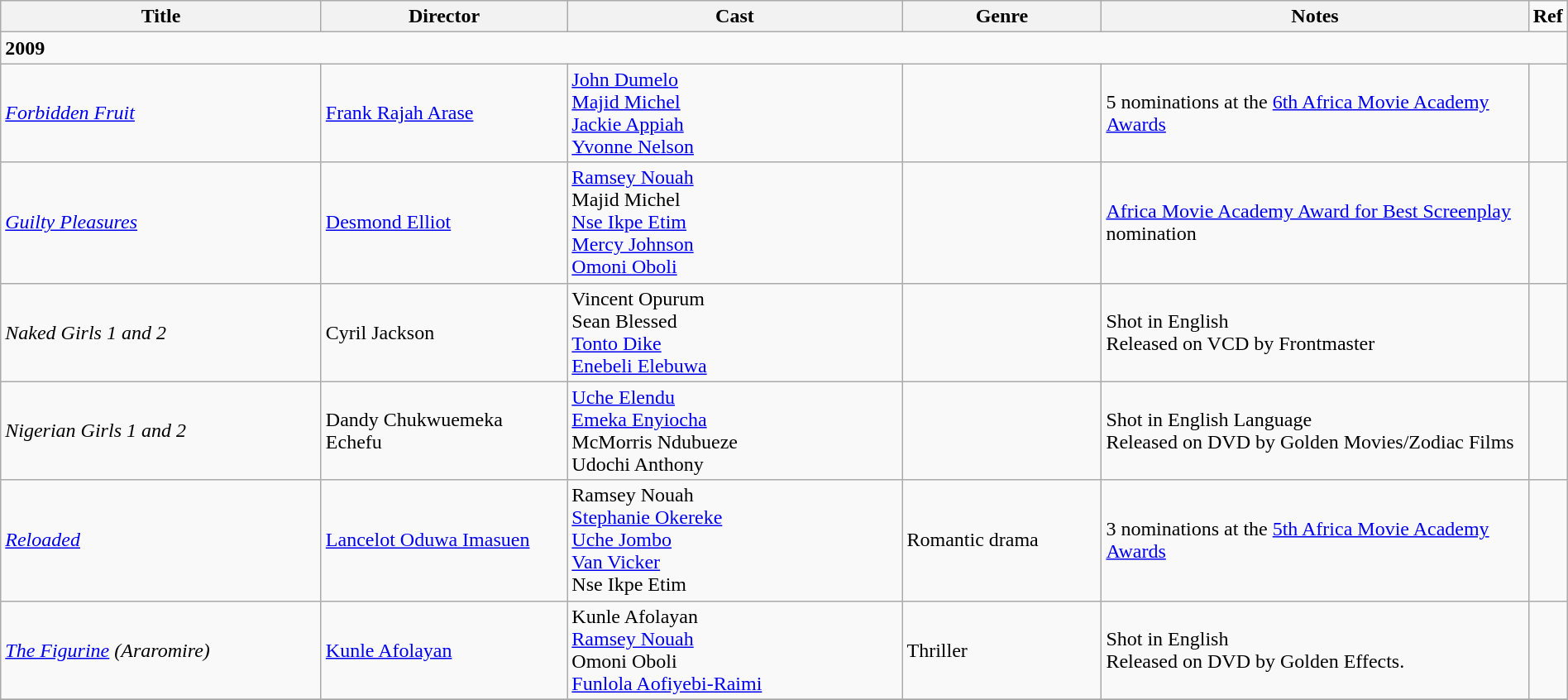<table class="wikitable" width= "100%">
<tr>
<th width=21%>Title</th>
<th width=16%>Director</th>
<th width=22%>Cast</th>
<th width=13%>Genre</th>
<th width=28%>Notes</th>
<td><strong>Ref</strong></td>
</tr>
<tr>
<td colspan="6" ><strong>2009</strong></td>
</tr>
<tr>
<td><em><a href='#'>Forbidden Fruit</a></em></td>
<td><a href='#'>Frank Rajah Arase</a></td>
<td><a href='#'>John Dumelo</a><br><a href='#'>Majid Michel</a><br><a href='#'>Jackie Appiah</a><br><a href='#'>Yvonne Nelson</a></td>
<td></td>
<td>5 nominations at the <a href='#'>6th Africa Movie Academy Awards</a></td>
<td></td>
</tr>
<tr>
<td><em><a href='#'>Guilty Pleasures</a></em></td>
<td><a href='#'>Desmond Elliot</a></td>
<td><a href='#'>Ramsey Nouah</a><br>Majid Michel<br><a href='#'>Nse Ikpe Etim</a><br><a href='#'>Mercy Johnson</a><br><a href='#'>Omoni Oboli</a></td>
<td></td>
<td><a href='#'>Africa Movie Academy Award for Best Screenplay</a> nomination</td>
<td></td>
</tr>
<tr>
<td><em>Naked Girls 1 and 2</em></td>
<td>Cyril Jackson</td>
<td>Vincent Opurum<br>Sean Blessed<br><a href='#'>Tonto Dike</a><br><a href='#'>Enebeli Elebuwa</a></td>
<td></td>
<td>Shot in English<br>Released on VCD by Frontmaster</td>
<td></td>
</tr>
<tr>
<td><em>Nigerian Girls 1 and 2</em></td>
<td>Dandy Chukwuemeka Echefu</td>
<td><a href='#'>Uche Elendu</a><br><a href='#'>Emeka Enyiocha</a><br>McMorris Ndubueze<br>Udochi Anthony</td>
<td></td>
<td>Shot in English Language<br>Released on DVD by Golden Movies/Zodiac Films</td>
<td></td>
</tr>
<tr>
<td><em><a href='#'>Reloaded</a></em></td>
<td><a href='#'>Lancelot Oduwa Imasuen</a></td>
<td>Ramsey Nouah<br><a href='#'>Stephanie Okereke</a><br><a href='#'>Uche Jombo</a><br><a href='#'>Van Vicker</a><br>Nse Ikpe Etim</td>
<td>Romantic drama</td>
<td>3 nominations at the <a href='#'>5th Africa Movie Academy Awards</a></td>
<td></td>
</tr>
<tr>
<td><em><a href='#'>The Figurine</a> (Araromire)</em></td>
<td><a href='#'>Kunle Afolayan</a></td>
<td>Kunle Afolayan<br><a href='#'>Ramsey Nouah</a><br>Omoni Oboli<br><a href='#'>Funlola Aofiyebi-Raimi</a></td>
<td>Thriller</td>
<td>Shot in English<br>Released on DVD by Golden Effects.</td>
<td></td>
</tr>
<tr>
</tr>
</table>
